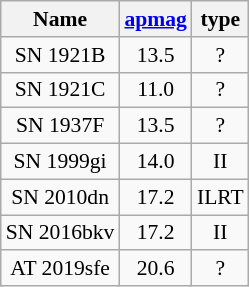<table class="wikitable sortable" style="text-align: center; font-size: 0.9em;">
<tr>
<th>Name</th>
<th><a href='#'>apmag</a></th>
<th>type</th>
</tr>
<tr>
<td>SN 1921B</td>
<td>13.5</td>
<td>?</td>
</tr>
<tr>
<td>SN 1921C</td>
<td>11.0</td>
<td>?</td>
</tr>
<tr>
<td>SN 1937F</td>
<td>13.5</td>
<td>?</td>
</tr>
<tr>
<td>SN 1999gi</td>
<td>14.0</td>
<td>II</td>
</tr>
<tr>
<td>SN 2010dn</td>
<td>17.2</td>
<td>ILRT</td>
</tr>
<tr>
<td>SN 2016bkv</td>
<td>17.2</td>
<td>II</td>
</tr>
<tr>
<td>AT 2019sfe</td>
<td>20.6</td>
<td>?</td>
</tr>
</table>
